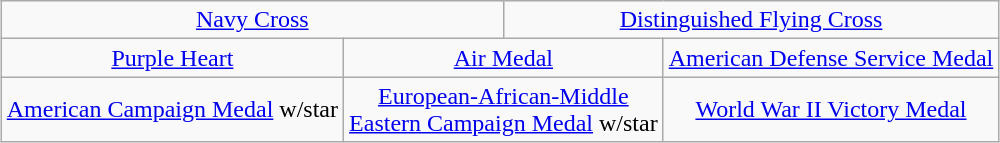<table class="wikitable" style="margin: 1em auto; text-align: center;">
<tr>
<td align=center colspan="2"><a href='#'>Navy Cross</a></td>
<td align=center colspan="2"><a href='#'>Distinguished Flying Cross</a></td>
</tr>
<tr>
<td><a href='#'>Purple Heart</a></td>
<td align=center colspan="2"><a href='#'>Air Medal</a></td>
<td><a href='#'>American Defense Service Medal</a></td>
</tr>
<tr>
<td><a href='#'>American Campaign Medal</a> w/star</td>
<td align=center colspan="2"><a href='#'>European-African-Middle<br> Eastern Campaign Medal</a> w/star</td>
<td><a href='#'>World War II Victory Medal</a></td>
</tr>
</table>
